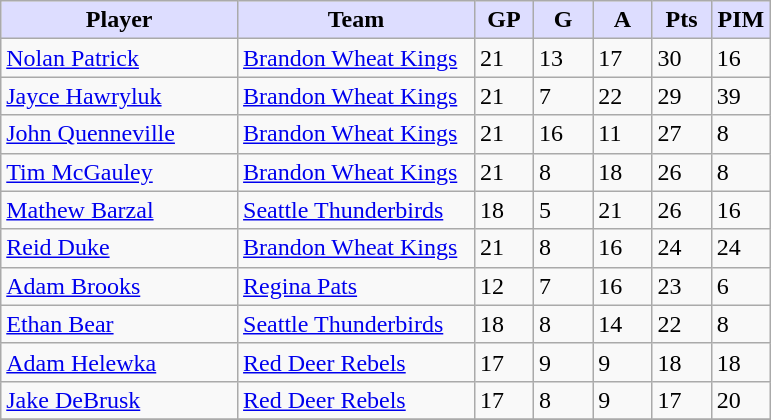<table class="wikitable">
<tr>
<th style="background:#ddf; width:30%;">Player</th>
<th style="background:#ddf; width:30%;">Team</th>
<th style="background:#ddf; width:7.5%;">GP</th>
<th style="background:#ddf; width:7.5%;">G</th>
<th style="background:#ddf; width:7.5%;">A</th>
<th style="background:#ddf; width:7.5%;">Pts</th>
<th style="background:#ddf; width:7.5%;">PIM</th>
</tr>
<tr>
<td><a href='#'>Nolan Patrick</a></td>
<td><a href='#'>Brandon Wheat Kings</a></td>
<td>21</td>
<td>13</td>
<td>17</td>
<td>30</td>
<td>16</td>
</tr>
<tr>
<td><a href='#'>Jayce Hawryluk</a></td>
<td><a href='#'>Brandon Wheat Kings</a></td>
<td>21</td>
<td>7</td>
<td>22</td>
<td>29</td>
<td>39</td>
</tr>
<tr>
<td><a href='#'>John Quenneville</a></td>
<td><a href='#'>Brandon Wheat Kings</a></td>
<td>21</td>
<td>16</td>
<td>11</td>
<td>27</td>
<td>8</td>
</tr>
<tr>
<td><a href='#'>Tim McGauley</a></td>
<td><a href='#'>Brandon Wheat Kings</a></td>
<td>21</td>
<td>8</td>
<td>18</td>
<td>26</td>
<td>8</td>
</tr>
<tr>
<td><a href='#'>Mathew Barzal</a></td>
<td><a href='#'>Seattle Thunderbirds</a></td>
<td>18</td>
<td>5</td>
<td>21</td>
<td>26</td>
<td>16</td>
</tr>
<tr>
<td><a href='#'>Reid Duke</a></td>
<td><a href='#'>Brandon Wheat Kings</a></td>
<td>21</td>
<td>8</td>
<td>16</td>
<td>24</td>
<td>24</td>
</tr>
<tr>
<td><a href='#'>Adam Brooks</a></td>
<td><a href='#'>Regina Pats</a></td>
<td>12</td>
<td>7</td>
<td>16</td>
<td>23</td>
<td>6</td>
</tr>
<tr>
<td><a href='#'>Ethan Bear</a></td>
<td><a href='#'>Seattle Thunderbirds</a></td>
<td>18</td>
<td>8</td>
<td>14</td>
<td>22</td>
<td>8</td>
</tr>
<tr>
<td><a href='#'>Adam Helewka</a></td>
<td><a href='#'>Red Deer Rebels</a></td>
<td>17</td>
<td>9</td>
<td>9</td>
<td>18</td>
<td>18</td>
</tr>
<tr>
<td><a href='#'>Jake DeBrusk</a></td>
<td><a href='#'>Red Deer Rebels</a></td>
<td>17</td>
<td>8</td>
<td>9</td>
<td>17</td>
<td>20</td>
</tr>
<tr>
</tr>
</table>
